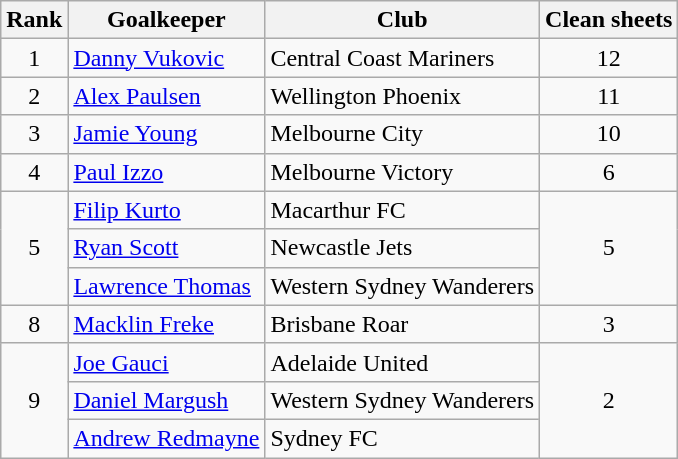<table class="wikitable sortable" style="text-align:center;">
<tr>
<th>Rank</th>
<th>Goalkeeper</th>
<th>Club</th>
<th>Clean sheets</th>
</tr>
<tr>
<td rowspan=1>1</td>
<td align=left data-sort-value="Vukovic, Danny"> <a href='#'>Danny Vukovic</a></td>
<td align=left>Central Coast Mariners</td>
<td rowspan=1>12</td>
</tr>
<tr>
<td rowspan=1>2</td>
<td align=left data-sort-value="Paulsen, Alex"> <a href='#'>Alex Paulsen</a></td>
<td align=left>Wellington Phoenix</td>
<td rowspan=1>11</td>
</tr>
<tr>
<td rowspan=1>3</td>
<td align=left data-sort-value="Young, Jamie"> <a href='#'>Jamie Young</a></td>
<td align=left>Melbourne City</td>
<td rowspan=1>10</td>
</tr>
<tr>
<td rowspan=1>4</td>
<td align=left data-sort-value="Izzo, Paul"> <a href='#'>Paul Izzo</a></td>
<td align=left>Melbourne Victory</td>
<td rowspan=1>6</td>
</tr>
<tr>
<td rowspan=3>5</td>
<td align=left data-sort-value="Kurto, Filip"> <a href='#'>Filip Kurto</a></td>
<td align=left>Macarthur FC</td>
<td rowspan=3>5</td>
</tr>
<tr>
<td align=left data-sort-value="Scott, Ryan"> <a href='#'>Ryan Scott</a></td>
<td align=left>Newcastle Jets</td>
</tr>
<tr>
<td align=left data-sort-value="Thomas, Lawrence"> <a href='#'>Lawrence Thomas</a></td>
<td align=left>Western Sydney Wanderers</td>
</tr>
<tr>
<td rowspan=1>8</td>
<td align=left data-sort-value="Freke, Macklin"> <a href='#'>Macklin Freke</a></td>
<td align=left>Brisbane Roar</td>
<td rowspan=1>3</td>
</tr>
<tr>
<td rowspan=3>9</td>
<td align=left data-sort-value="Gauci, Joe"> <a href='#'>Joe Gauci</a></td>
<td align=left>Adelaide United</td>
<td rowspan=3>2</td>
</tr>
<tr>
<td align="left"> <a href='#'>Daniel Margush</a></td>
<td align=left>Western Sydney Wanderers</td>
</tr>
<tr>
<td align="left"> <a href='#'>Andrew Redmayne</a></td>
<td align=left>Sydney FC</td>
</tr>
</table>
